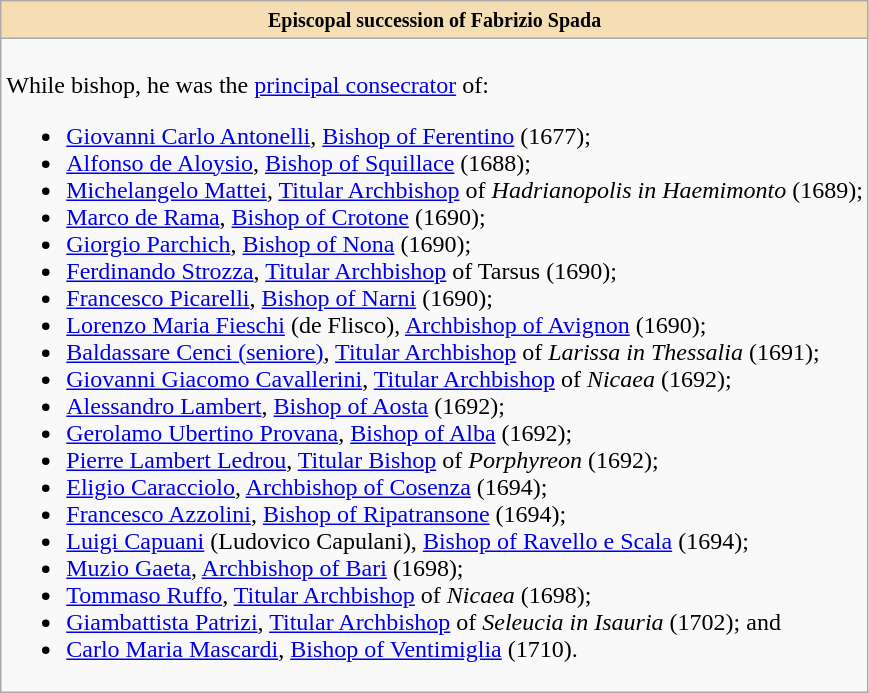<table role="presentation" class="wikitable mw-collapsible mw-collapsed"|>
<tr>
<th style="background:#F5DEB3"><small>Episcopal succession of Fabrizio Spada</small></th>
</tr>
<tr>
<td><br>While bishop, he was the <a href='#'>principal consecrator</a> of:<ul><li><a href='#'>Giovanni Carlo Antonelli</a>, <a href='#'>Bishop of Ferentino</a> (1677);</li><li><a href='#'>Alfonso de Aloysio</a>, <a href='#'>Bishop of Squillace</a> (1688);</li><li><a href='#'>Michelangelo Mattei</a>, <a href='#'>Titular Archbishop</a> of <em>Hadrianopolis in Haemimonto</em> (1689);</li><li><a href='#'>Marco de Rama</a>, <a href='#'>Bishop of Crotone</a> (1690);</li><li><a href='#'>Giorgio Parchich</a>, <a href='#'>Bishop of Nona</a> (1690);</li><li><a href='#'>Ferdinando Strozza</a>, <a href='#'>Titular Archbishop</a> of Tarsus (1690);</li><li><a href='#'>Francesco Picarelli</a>, <a href='#'>Bishop of Narni</a> (1690);</li><li><a href='#'>Lorenzo Maria Fieschi</a> (de Flisco), <a href='#'>Archbishop of Avignon</a> (1690);</li><li><a href='#'>Baldassare Cenci (seniore)</a>, <a href='#'>Titular Archbishop</a> of <em>Larissa in Thessalia</em> (1691);</li><li><a href='#'>Giovanni Giacomo Cavallerini</a>, <a href='#'>Titular Archbishop</a> of <em>Nicaea</em> (1692);</li><li><a href='#'>Alessandro Lambert</a>, <a href='#'>Bishop of Aosta</a> (1692);</li><li><a href='#'>Gerolamo Ubertino Provana</a>, <a href='#'>Bishop of Alba</a> (1692);</li><li><a href='#'>Pierre Lambert Ledrou</a>, <a href='#'>Titular Bishop</a> of <em>Porphyreon</em> (1692);</li><li><a href='#'>Eligio Caracciolo</a>, <a href='#'>Archbishop of Cosenza</a> (1694);</li><li><a href='#'>Francesco Azzolini</a>, <a href='#'>Bishop of Ripatransone</a> (1694);</li><li><a href='#'>Luigi Capuani</a> (Ludovico Capulani), <a href='#'>Bishop of Ravello e Scala</a> (1694);</li><li><a href='#'>Muzio Gaeta</a>, <a href='#'>Archbishop of Bari</a> (1698);</li><li><a href='#'>Tommaso Ruffo</a>, <a href='#'>Titular Archbishop</a> of <em>Nicaea</em> (1698);</li><li><a href='#'>Giambattista Patrizi</a>, <a href='#'>Titular Archbishop</a> of <em>Seleucia in Isauria</em> (1702); and</li><li><a href='#'>Carlo Maria Mascardi</a>, <a href='#'>Bishop of Ventimiglia</a> (1710).</li></ul></td>
</tr>
</table>
